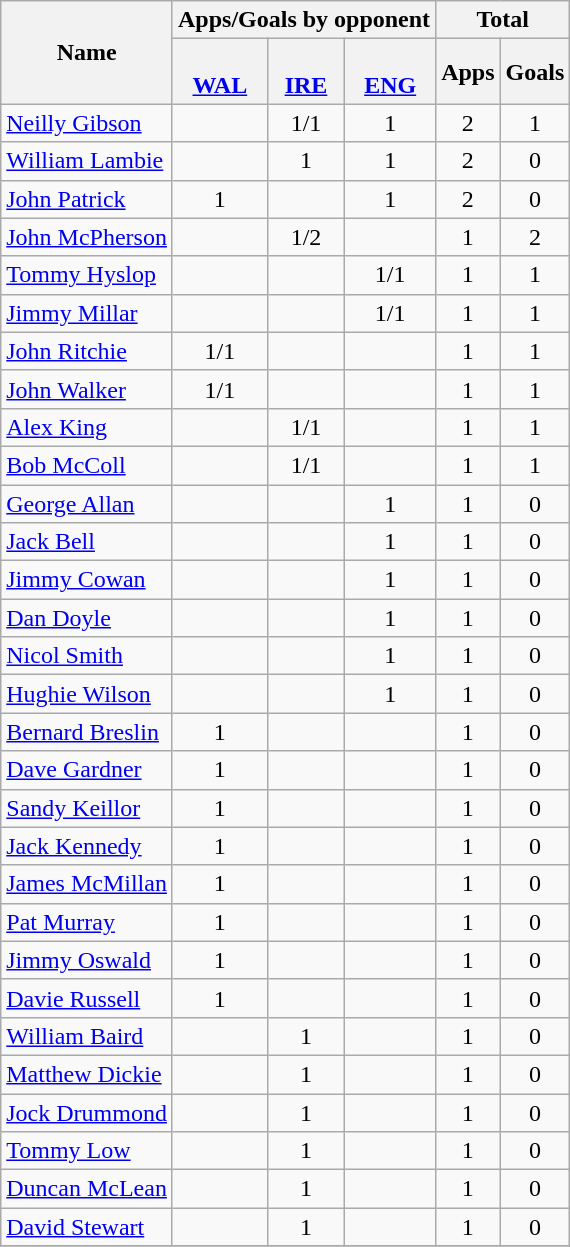<table class="wikitable sortable" style="text-align: center;">
<tr>
<th rowspan=2>Name</th>
<th colspan=3>Apps/Goals by opponent</th>
<th colspan=2>Total</th>
</tr>
<tr>
<th><br><a href='#'>WAL</a></th>
<th><br><a href='#'>IRE</a></th>
<th><br><a href='#'>ENG</a></th>
<th>Apps</th>
<th>Goals</th>
</tr>
<tr>
<td align=left><a href='#'>Neilly Gibson</a></td>
<td></td>
<td>1/1</td>
<td>1</td>
<td>2</td>
<td>1</td>
</tr>
<tr>
<td align=left><a href='#'>William Lambie</a></td>
<td></td>
<td>1</td>
<td>1</td>
<td>2</td>
<td>0</td>
</tr>
<tr>
<td align=left><a href='#'>John Patrick</a></td>
<td>1</td>
<td></td>
<td>1</td>
<td>2</td>
<td>0</td>
</tr>
<tr>
<td align=left><a href='#'>John McPherson</a></td>
<td></td>
<td>1/2</td>
<td></td>
<td>1</td>
<td>2</td>
</tr>
<tr>
<td align=left><a href='#'>Tommy Hyslop</a></td>
<td></td>
<td></td>
<td>1/1</td>
<td>1</td>
<td>1</td>
</tr>
<tr>
<td align=left><a href='#'>Jimmy Millar</a></td>
<td></td>
<td></td>
<td>1/1</td>
<td>1</td>
<td>1</td>
</tr>
<tr>
<td align=left><a href='#'>John Ritchie</a></td>
<td>1/1</td>
<td></td>
<td></td>
<td>1</td>
<td>1</td>
</tr>
<tr>
<td align=left><a href='#'>John Walker</a></td>
<td>1/1</td>
<td></td>
<td></td>
<td>1</td>
<td>1</td>
</tr>
<tr>
<td align=left><a href='#'>Alex King</a></td>
<td></td>
<td>1/1</td>
<td></td>
<td>1</td>
<td>1</td>
</tr>
<tr>
<td align=left><a href='#'>Bob McColl</a></td>
<td></td>
<td>1/1</td>
<td></td>
<td>1</td>
<td>1</td>
</tr>
<tr>
<td align=left><a href='#'>George Allan</a></td>
<td></td>
<td></td>
<td>1</td>
<td>1</td>
<td>0</td>
</tr>
<tr>
<td align=left><a href='#'>Jack Bell</a></td>
<td></td>
<td></td>
<td>1</td>
<td>1</td>
<td>0</td>
</tr>
<tr>
<td align=left><a href='#'>Jimmy Cowan</a></td>
<td></td>
<td></td>
<td>1</td>
<td>1</td>
<td>0</td>
</tr>
<tr>
<td align=left><a href='#'>Dan Doyle</a></td>
<td></td>
<td></td>
<td>1</td>
<td>1</td>
<td>0</td>
</tr>
<tr>
<td align=left><a href='#'>Nicol Smith</a></td>
<td></td>
<td></td>
<td>1</td>
<td>1</td>
<td>0</td>
</tr>
<tr>
<td align=left><a href='#'>Hughie Wilson</a></td>
<td></td>
<td></td>
<td>1</td>
<td>1</td>
<td>0</td>
</tr>
<tr>
<td align=left><a href='#'>Bernard Breslin</a></td>
<td>1</td>
<td></td>
<td></td>
<td>1</td>
<td>0</td>
</tr>
<tr>
<td align=left><a href='#'>Dave Gardner</a></td>
<td>1</td>
<td></td>
<td></td>
<td>1</td>
<td>0</td>
</tr>
<tr>
<td align=left><a href='#'>Sandy Keillor</a></td>
<td>1</td>
<td></td>
<td></td>
<td>1</td>
<td>0</td>
</tr>
<tr>
<td align=left><a href='#'>Jack Kennedy</a></td>
<td>1</td>
<td></td>
<td></td>
<td>1</td>
<td>0</td>
</tr>
<tr>
<td align=left><a href='#'>James McMillan</a></td>
<td>1</td>
<td></td>
<td></td>
<td>1</td>
<td>0</td>
</tr>
<tr>
<td align=left><a href='#'>Pat Murray</a></td>
<td>1</td>
<td></td>
<td></td>
<td>1</td>
<td>0</td>
</tr>
<tr>
<td align=left><a href='#'>Jimmy Oswald</a></td>
<td>1</td>
<td></td>
<td></td>
<td>1</td>
<td>0</td>
</tr>
<tr>
<td align=left><a href='#'>Davie Russell</a></td>
<td>1</td>
<td></td>
<td></td>
<td>1</td>
<td>0</td>
</tr>
<tr>
<td align=left><a href='#'>William Baird</a></td>
<td></td>
<td>1</td>
<td></td>
<td>1</td>
<td>0</td>
</tr>
<tr>
<td align=left><a href='#'>Matthew Dickie</a></td>
<td></td>
<td>1</td>
<td></td>
<td>1</td>
<td>0</td>
</tr>
<tr>
<td align=left><a href='#'>Jock Drummond</a></td>
<td></td>
<td>1</td>
<td></td>
<td>1</td>
<td>0</td>
</tr>
<tr>
<td align=left><a href='#'>Tommy Low</a></td>
<td></td>
<td>1</td>
<td></td>
<td>1</td>
<td>0</td>
</tr>
<tr>
<td align=left><a href='#'>Duncan McLean</a></td>
<td></td>
<td>1</td>
<td></td>
<td>1</td>
<td>0</td>
</tr>
<tr>
<td align=left><a href='#'>David Stewart</a></td>
<td></td>
<td>1</td>
<td></td>
<td>1</td>
<td>0</td>
</tr>
<tr>
</tr>
</table>
